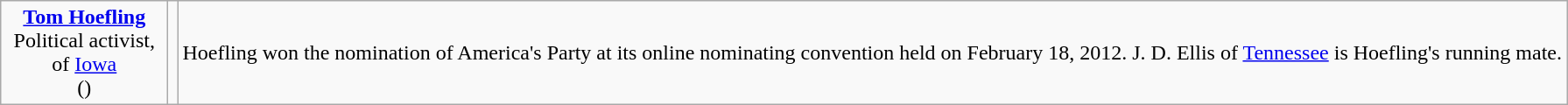<table class=wikitable>
<tr>
<td style="text-align:center; width:120px;"><strong><a href='#'>Tom Hoefling</a></strong><br>Political activist, of <a href='#'>Iowa</a><br>()</td>
<td></td>
<td>Hoefling won the nomination of America's Party at its online nominating convention held on February 18, 2012. J. D. Ellis of <a href='#'>Tennessee</a> is Hoefling's running mate.</td>
</tr>
</table>
